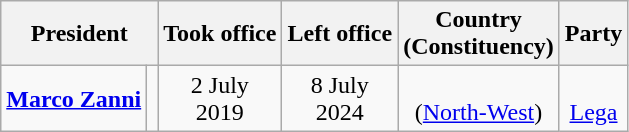<table class="wikitable" style="text-align:center">
<tr>
<th colspan=2>President</th>
<th>Took office</th>
<th>Left office</th>
<th>Country<br>(Constituency)</th>
<th>Party</th>
</tr>
<tr>
<td><strong><a href='#'>Marco Zanni</a></strong></td>
<td></td>
<td>2 July<br>2019</td>
<td>8 July<br>2024</td>
<td><br>(<a href='#'>North-West</a>)</td>
<td><br><a href='#'>Lega</a></td>
</tr>
</table>
